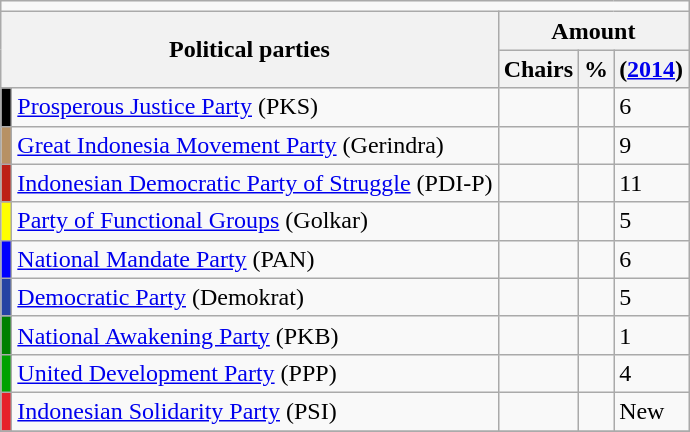<table class="wikitable">
<tr>
<td colspan="5"></td>
</tr>
<tr>
<th colspan="2" rowspan="2">Political parties</th>
<th colspan="3">Amount</th>
</tr>
<tr>
<th>Chairs</th>
<th>%</th>
<th>  (<a href='#'>2014</a>)</th>
</tr>
<tr>
<td bgcolor=#000000></td>
<td> <a href='#'>Prosperous Justice Party</a> (PKS)</td>
<td></td>
<td></td>
<td> 6</td>
</tr>
<tr>
<td bgcolor=#B79164></td>
<td><a href='#'>Great Indonesia Movement Party</a> (Gerindra)</td>
<td></td>
<td></td>
<td> 9</td>
</tr>
<tr>
<td bgcolor=#BD2016></td>
<td><a href='#'>Indonesian Democratic Party of Struggle</a> (PDI-P)</td>
<td></td>
<td></td>
<td> 11</td>
</tr>
<tr>
<td bgcolor=#FFFF00></td>
<td><a href='#'>Party of Functional Groups</a> (Golkar)</td>
<td></td>
<td></td>
<td> 5</td>
</tr>
<tr>
<td bgcolor=#0000FF></td>
<td><a href='#'>National Mandate Party</a> (PAN)</td>
<td></td>
<td></td>
<td> 6</td>
</tr>
<tr>
<td bgcolor=#2643A3></td>
<td> <a href='#'>Democratic Party</a> (Demokrat)</td>
<td></td>
<td></td>
<td> 5</td>
</tr>
<tr>
<td bgcolor=#008000></td>
<td><a href='#'>National Awakening Party</a> (PKB)</td>
<td></td>
<td></td>
<td> 1</td>
</tr>
<tr>
<td bgcolor=#00A100></td>
<td><a href='#'>United Development Party</a> (PPP)</td>
<td></td>
<td></td>
<td> 4</td>
</tr>
<tr>
<td bgcolor=#E6212A></td>
<td> <a href='#'>Indonesian Solidarity Party</a> (PSI)</td>
<td></td>
<td></td>
<td>New</td>
</tr>
<tr>
</tr>
</table>
